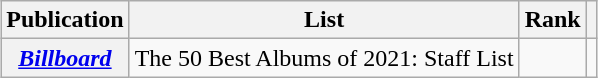<table class="wikitable mw-collapsible sortable plainrowheaders" style="margin-left: auto; margin-right: auto; border: none;">
<tr>
<th scope="col">Publication</th>
<th scope="col" class="unsortable">List</th>
<th scope="col" data-sort-type="number">Rank</th>
<th scope="col" class="unsortable"></th>
</tr>
<tr>
<th scope="row"><em><a href='#'>Billboard</a></em></th>
<td>The 50 Best Albums of 2021: Staff List</td>
<td></td>
<td></td>
</tr>
</table>
